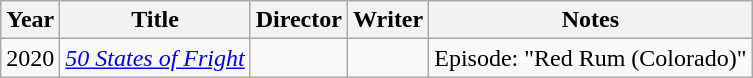<table class="wikitable">
<tr>
<th>Year</th>
<th>Title</th>
<th>Director</th>
<th>Writer</th>
<th>Notes</th>
</tr>
<tr>
<td>2020</td>
<td><em><a href='#'>50 States of Fright</a></em></td>
<td></td>
<td></td>
<td>Episode: "Red Rum (Colorado)"</td>
</tr>
</table>
